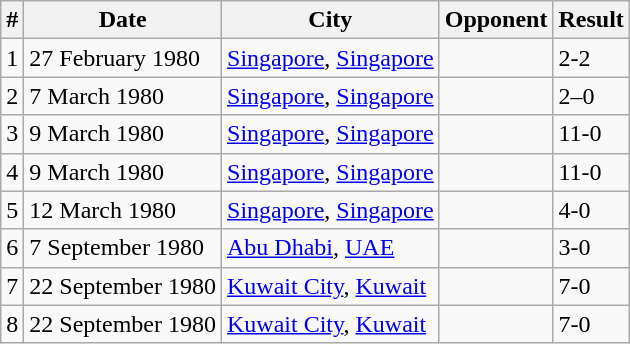<table class="wikitable">
<tr>
<th>#</th>
<th>Date</th>
<th>City</th>
<th>Opponent</th>
<th>Result</th>
</tr>
<tr>
<td>1</td>
<td>27 February 1980</td>
<td><a href='#'>Singapore</a>, <a href='#'>Singapore</a></td>
<td></td>
<td>2-2</td>
</tr>
<tr>
<td>2</td>
<td>7 March 1980</td>
<td><a href='#'>Singapore</a>, <a href='#'>Singapore</a></td>
<td></td>
<td>2–0</td>
</tr>
<tr>
<td>3</td>
<td>9 March 1980</td>
<td><a href='#'>Singapore</a>, <a href='#'>Singapore</a></td>
<td></td>
<td>11-0</td>
</tr>
<tr>
<td>4</td>
<td>9 March 1980</td>
<td><a href='#'>Singapore</a>, <a href='#'>Singapore</a></td>
<td></td>
<td>11-0</td>
</tr>
<tr>
<td>5</td>
<td>12 March 1980</td>
<td><a href='#'>Singapore</a>, <a href='#'>Singapore</a></td>
<td></td>
<td>4-0</td>
</tr>
<tr>
<td>6</td>
<td>7 September 1980</td>
<td><a href='#'>Abu Dhabi</a>, <a href='#'>UAE</a></td>
<td></td>
<td>3-0</td>
</tr>
<tr>
<td>7</td>
<td>22 September 1980</td>
<td><a href='#'>Kuwait City</a>, <a href='#'>Kuwait</a></td>
<td></td>
<td>7-0</td>
</tr>
<tr>
<td>8</td>
<td>22 September 1980</td>
<td><a href='#'>Kuwait City</a>, <a href='#'>Kuwait</a></td>
<td></td>
<td>7-0</td>
</tr>
</table>
